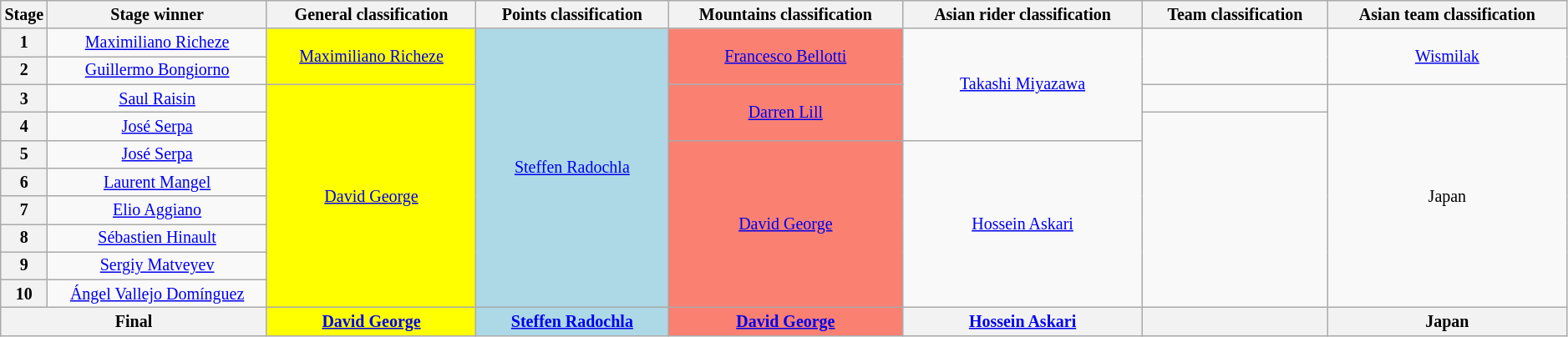<table class="wikitable" style="text-align: center; font-size:smaller;">
<tr>
<th style="width:1%;">Stage</th>
<th style="width:14%;">Stage winner</th>
<th style="width:"12%;">General classification<br></th>
<th style="width:"12%;">Points classification<br></th>
<th style="width:"12%;">Mountains classification<br></th>
<th style="width:"12%;">Asian rider classification</th>
<th style="width:"12%;">Team classification</th>
<th style="width:"12%;">Asian team classification</th>
</tr>
<tr>
<th>1</th>
<td><a href='#'>Maximiliano Richeze</a></td>
<td style="background:yellow;" rowspan=2><a href='#'>Maximiliano Richeze</a></td>
<td style="background:lightblue;" rowspan=10><a href='#'>Steffen Radochla</a></td>
<td style="background:salmon;" rowspan=2><a href='#'>Francesco Bellotti</a></td>
<td rowspan=4><a href='#'>Takashi Miyazawa</a></td>
<td rowspan=2></td>
<td rowspan=2><a href='#'>Wismilak</a></td>
</tr>
<tr>
<th>2</th>
<td><a href='#'>Guillermo Bongiorno</a></td>
</tr>
<tr>
<th>3</th>
<td><a href='#'>Saul Raisin</a></td>
<td style="background:yellow;" rowspan=8><a href='#'>David George</a></td>
<td style="background:salmon;" rowspan=2><a href='#'>Darren Lill</a></td>
<td></td>
<td rowspan=8>Japan</td>
</tr>
<tr>
<th>4</th>
<td><a href='#'>José Serpa</a></td>
<td rowspan=7></td>
</tr>
<tr>
<th>5</th>
<td><a href='#'>José Serpa</a></td>
<td style="background:salmon;" rowspan=6><a href='#'>David George</a></td>
<td rowspan=6><a href='#'>Hossein Askari</a></td>
</tr>
<tr>
<th>6</th>
<td><a href='#'>Laurent Mangel</a></td>
</tr>
<tr>
<th>7</th>
<td><a href='#'>Elio Aggiano</a></td>
</tr>
<tr>
<th>8</th>
<td><a href='#'>Sébastien Hinault</a></td>
</tr>
<tr>
<th>9</th>
<td><a href='#'>Sergiy Matveyev</a></td>
</tr>
<tr>
<th>10</th>
<td><a href='#'>Ángel Vallejo Domínguez</a></td>
</tr>
<tr>
<th colspan=2><strong>Final</strong></th>
<th style="background:yellow;"><a href='#'>David George</a></th>
<th style="background:lightblue;"><a href='#'>Steffen Radochla</a></th>
<th style="background:salmon;"><a href='#'>David George</a></th>
<th><a href='#'>Hossein Askari</a></th>
<th></th>
<th>Japan</th>
</tr>
</table>
